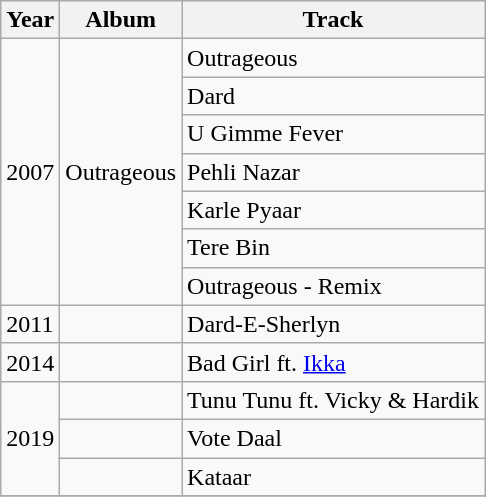<table class="wikitable sortable">
<tr>
<th>Year</th>
<th>Album</th>
<th>Track</th>
</tr>
<tr>
<td rowspan="7">2007</td>
<td rowspan="7">Outrageous</td>
<td>Outrageous</td>
</tr>
<tr>
<td>Dard</td>
</tr>
<tr>
<td>U Gimme Fever</td>
</tr>
<tr>
<td>Pehli Nazar</td>
</tr>
<tr>
<td>Karle Pyaar</td>
</tr>
<tr>
<td>Tere Bin</td>
</tr>
<tr>
<td>Outrageous - Remix</td>
</tr>
<tr>
<td>2011</td>
<td></td>
<td>Dard-E-Sherlyn</td>
</tr>
<tr>
<td>2014</td>
<td></td>
<td>Bad Girl ft. <a href='#'>Ikka</a></td>
</tr>
<tr>
<td rowspan="3">2019</td>
<td></td>
<td>Tunu Tunu ft. Vicky & Hardik</td>
</tr>
<tr>
<td></td>
<td>Vote Daal</td>
</tr>
<tr>
<td></td>
<td>Kataar</td>
</tr>
<tr>
</tr>
</table>
